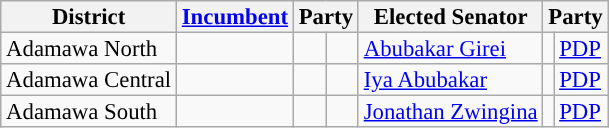<table class="sortable wikitable" style="font-size:95%;line-height:14px;">
<tr>
<th class="unsortable">District</th>
<th class="unsortable"><a href='#'>Incumbent</a></th>
<th colspan="2">Party</th>
<th class="unsortable">Elected Senator</th>
<th colspan="2">Party</th>
</tr>
<tr>
<td>Adamawa North</td>
<td></td>
<td></td>
<td></td>
<td><a href='#'>Abubakar Girei</a></td>
<td style="background:"></td>
<td><a href='#'>PDP</a></td>
</tr>
<tr>
<td>Adamawa Central</td>
<td></td>
<td></td>
<td></td>
<td><a href='#'>Iya Abubakar</a></td>
<td style="background:"></td>
<td><a href='#'>PDP</a></td>
</tr>
<tr>
<td>Adamawa South</td>
<td></td>
<td></td>
<td></td>
<td><a href='#'>Jonathan Zwingina</a></td>
<td style="background:"></td>
<td><a href='#'>PDP</a></td>
</tr>
</table>
